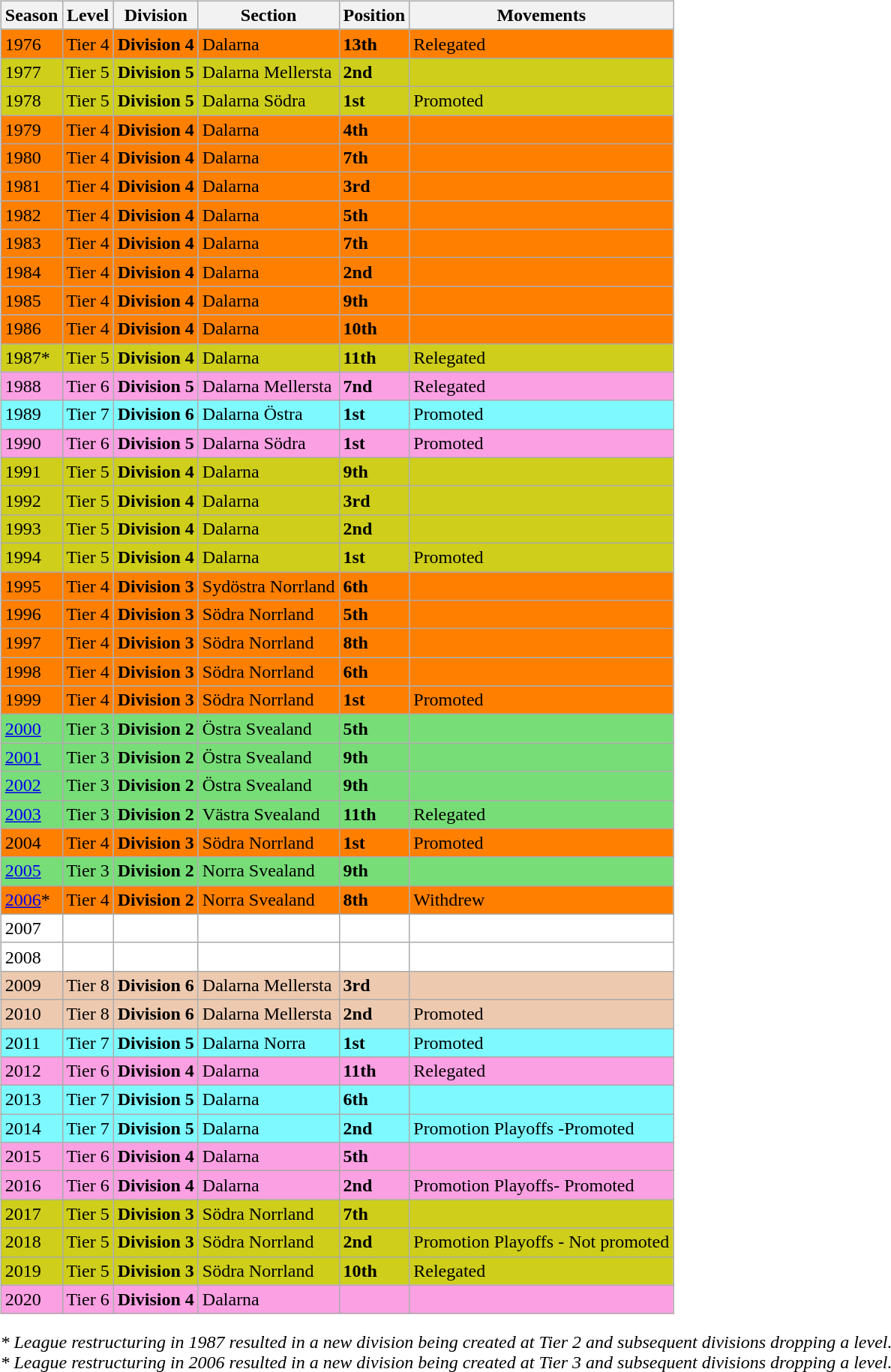<table>
<tr>
<td valign="top" width=0%><br><table class="wikitable">
<tr style="background:#f0f6fa;">
<th><strong>Season</strong></th>
<th><strong>Level</strong></th>
<th><strong>Division</strong></th>
<th><strong>Section</strong></th>
<th><strong>Position</strong></th>
<th><strong>Movements</strong></th>
</tr>
<tr>
<td style="background:#FF7F00;">1976</td>
<td style="background:#FF7F00;">Tier 4</td>
<td style="background:#FF7F00;"><strong>Division 4</strong></td>
<td style="background:#FF7F00;">Dalarna</td>
<td style="background:#FF7F00;"><strong>13th</strong></td>
<td style="background:#FF7F00;">Relegated</td>
</tr>
<tr>
<td style="background:#CECE1B;">1977</td>
<td style="background:#CECE1B;">Tier 5</td>
<td style="background:#CECE1B;"><strong>Division 5</strong></td>
<td style="background:#CECE1B;">Dalarna Mellersta</td>
<td style="background:#CECE1B;"><strong>2nd</strong></td>
<td style="background:#CECE1B;"></td>
</tr>
<tr>
<td style="background:#CECE1B;">1978</td>
<td style="background:#CECE1B;">Tier 5</td>
<td style="background:#CECE1B;"><strong>Division 5</strong></td>
<td style="background:#CECE1B;">Dalarna Södra</td>
<td style="background:#CECE1B;"><strong>1st</strong></td>
<td style="background:#CECE1B;">Promoted</td>
</tr>
<tr>
<td style="background:#FF7F00;">1979</td>
<td style="background:#FF7F00;">Tier 4</td>
<td style="background:#FF7F00;"><strong>Division 4</strong></td>
<td style="background:#FF7F00;">Dalarna</td>
<td style="background:#FF7F00;"><strong>4th</strong></td>
<td style="background:#FF7F00;"></td>
</tr>
<tr>
<td style="background:#FF7F00;">1980</td>
<td style="background:#FF7F00;">Tier 4</td>
<td style="background:#FF7F00;"><strong>Division 4</strong></td>
<td style="background:#FF7F00;">Dalarna</td>
<td style="background:#FF7F00;"><strong>7th</strong></td>
<td style="background:#FF7F00;"></td>
</tr>
<tr>
<td style="background:#FF7F00;">1981</td>
<td style="background:#FF7F00;">Tier 4</td>
<td style="background:#FF7F00;"><strong>Division 4</strong></td>
<td style="background:#FF7F00;">Dalarna</td>
<td style="background:#FF7F00;"><strong>3rd</strong></td>
<td style="background:#FF7F00;"></td>
</tr>
<tr>
<td style="background:#FF7F00;">1982</td>
<td style="background:#FF7F00;">Tier 4</td>
<td style="background:#FF7F00;"><strong>Division 4</strong></td>
<td style="background:#FF7F00;">Dalarna</td>
<td style="background:#FF7F00;"><strong>5th</strong></td>
<td style="background:#FF7F00;"></td>
</tr>
<tr>
<td style="background:#FF7F00;">1983</td>
<td style="background:#FF7F00;">Tier 4</td>
<td style="background:#FF7F00;"><strong>Division 4</strong></td>
<td style="background:#FF7F00;">Dalarna</td>
<td style="background:#FF7F00;"><strong>7th</strong></td>
<td style="background:#FF7F00;"></td>
</tr>
<tr>
<td style="background:#FF7F00;">1984</td>
<td style="background:#FF7F00;">Tier 4</td>
<td style="background:#FF7F00;"><strong>Division 4</strong></td>
<td style="background:#FF7F00;">Dalarna</td>
<td style="background:#FF7F00;"><strong>2nd</strong></td>
<td style="background:#FF7F00;"></td>
</tr>
<tr>
<td style="background:#FF7F00;">1985</td>
<td style="background:#FF7F00;">Tier 4</td>
<td style="background:#FF7F00;"><strong>Division 4</strong></td>
<td style="background:#FF7F00;">Dalarna</td>
<td style="background:#FF7F00;"><strong>9th</strong></td>
<td style="background:#FF7F00;"></td>
</tr>
<tr>
<td style="background:#FF7F00;">1986</td>
<td style="background:#FF7F00;">Tier 4</td>
<td style="background:#FF7F00;"><strong>Division 4</strong></td>
<td style="background:#FF7F00;">Dalarna</td>
<td style="background:#FF7F00;"><strong>10th</strong></td>
<td style="background:#FF7F00;"></td>
</tr>
<tr>
<td style="background:#CECE1B;">1987*</td>
<td style="background:#CECE1B;">Tier 5</td>
<td style="background:#CECE1B;"><strong>Division 4</strong></td>
<td style="background:#CECE1B;">Dalarna</td>
<td style="background:#CECE1B;"><strong>11th</strong></td>
<td style="background:#CECE1B;">Relegated</td>
</tr>
<tr>
<td style="background:#FBA0E3;">1988</td>
<td style="background:#FBA0E3;">Tier 6</td>
<td style="background:#FBA0E3;"><strong>Division 5</strong></td>
<td style="background:#FBA0E3;">Dalarna Mellersta</td>
<td style="background:#FBA0E3;"><strong>7nd</strong></td>
<td style="background:#FBA0E3;">Relegated</td>
</tr>
<tr>
<td style="background:#7DF9FF;">1989</td>
<td style="background:#7DF9FF;">Tier 7</td>
<td style="background:#7DF9FF;"><strong>Division 6</strong></td>
<td style="background:#7DF9FF;">Dalarna Östra</td>
<td style="background:#7DF9FF;"><strong>1st</strong></td>
<td style="background:#7DF9FF;">Promoted</td>
</tr>
<tr>
<td style="background:#FBA0E3;">1990</td>
<td style="background:#FBA0E3;">Tier 6</td>
<td style="background:#FBA0E3;"><strong>Division 5</strong></td>
<td style="background:#FBA0E3;">Dalarna Södra</td>
<td style="background:#FBA0E3;"><strong>1st</strong></td>
<td style="background:#FBA0E3;">Promoted</td>
</tr>
<tr>
<td style="background:#CECE1B;">1991</td>
<td style="background:#CECE1B;">Tier 5</td>
<td style="background:#CECE1B;"><strong>Division 4</strong></td>
<td style="background:#CECE1B;">Dalarna</td>
<td style="background:#CECE1B;"><strong>9th</strong></td>
<td style="background:#CECE1B;"></td>
</tr>
<tr>
<td style="background:#CECE1B;">1992</td>
<td style="background:#CECE1B;">Tier 5</td>
<td style="background:#CECE1B;"><strong>Division 4</strong></td>
<td style="background:#CECE1B;">Dalarna</td>
<td style="background:#CECE1B;"><strong>3rd</strong></td>
<td style="background:#CECE1B;"></td>
</tr>
<tr>
<td style="background:#CECE1B;">1993</td>
<td style="background:#CECE1B;">Tier 5</td>
<td style="background:#CECE1B;"><strong>Division 4</strong></td>
<td style="background:#CECE1B;">Dalarna</td>
<td style="background:#CECE1B;"><strong>2nd</strong></td>
<td style="background:#CECE1B;"></td>
</tr>
<tr>
<td style="background:#CECE1B;">1994</td>
<td style="background:#CECE1B;">Tier 5</td>
<td style="background:#CECE1B;"><strong>Division 4</strong></td>
<td style="background:#CECE1B;">Dalarna</td>
<td style="background:#CECE1B;"><strong>1st</strong></td>
<td style="background:#CECE1B;">Promoted</td>
</tr>
<tr>
<td style="background:#FF7F00;">1995</td>
<td style="background:#FF7F00;">Tier 4</td>
<td style="background:#FF7F00;"><strong>Division 3</strong></td>
<td style="background:#FF7F00;">Sydöstra Norrland</td>
<td style="background:#FF7F00;"><strong>6th</strong></td>
<td style="background:#FF7F00;"></td>
</tr>
<tr>
<td style="background:#FF7F00;">1996</td>
<td style="background:#FF7F00;">Tier 4</td>
<td style="background:#FF7F00;"><strong>Division 3</strong></td>
<td style="background:#FF7F00;">Södra Norrland</td>
<td style="background:#FF7F00;"><strong>5th</strong></td>
<td style="background:#FF7F00;"></td>
</tr>
<tr>
<td style="background:#FF7F00;">1997</td>
<td style="background:#FF7F00;">Tier 4</td>
<td style="background:#FF7F00;"><strong>Division 3</strong></td>
<td style="background:#FF7F00;">Södra Norrland</td>
<td style="background:#FF7F00;"><strong>8th</strong></td>
<td style="background:#FF7F00;"></td>
</tr>
<tr>
<td style="background:#FF7F00;">1998</td>
<td style="background:#FF7F00;">Tier 4</td>
<td style="background:#FF7F00;"><strong>Division 3</strong></td>
<td style="background:#FF7F00;">Södra Norrland</td>
<td style="background:#FF7F00;"><strong>6th</strong></td>
<td style="background:#FF7F00;"></td>
</tr>
<tr>
<td style="background:#FF7F00;">1999</td>
<td style="background:#FF7F00;">Tier 4</td>
<td style="background:#FF7F00;"><strong>Division 3</strong></td>
<td style="background:#FF7F00;">Södra Norrland</td>
<td style="background:#FF7F00;"><strong>1st</strong></td>
<td style="background:#FF7F00;">Promoted</td>
</tr>
<tr>
<td style="background:#77DD77;"><a href='#'>2000</a></td>
<td style="background:#77DD77;">Tier 3</td>
<td style="background:#77DD77;"><strong>Division 2</strong></td>
<td style="background:#77DD77;">Östra Svealand</td>
<td style="background:#77DD77;"><strong>5th</strong></td>
<td style="background:#77DD77;"></td>
</tr>
<tr>
<td style="background:#77DD77;"><a href='#'>2001</a></td>
<td style="background:#77DD77;">Tier 3</td>
<td style="background:#77DD77;"><strong>Division 2</strong></td>
<td style="background:#77DD77;">Östra Svealand</td>
<td style="background:#77DD77;"><strong>9th</strong></td>
<td style="background:#77DD77;"></td>
</tr>
<tr>
<td style="background:#77DD77;"><a href='#'>2002</a></td>
<td style="background:#77DD77;">Tier 3</td>
<td style="background:#77DD77;"><strong>Division 2</strong></td>
<td style="background:#77DD77;">Östra Svealand</td>
<td style="background:#77DD77;"><strong>9th</strong></td>
<td style="background:#77DD77;"></td>
</tr>
<tr>
<td style="background:#77DD77;"><a href='#'>2003</a></td>
<td style="background:#77DD77;">Tier 3</td>
<td style="background:#77DD77;"><strong>Division 2</strong></td>
<td style="background:#77DD77;">Västra Svealand</td>
<td style="background:#77DD77;"><strong>11th</strong></td>
<td style="background:#77DD77;">Relegated</td>
</tr>
<tr>
<td style="background:#FF7F00;">2004</td>
<td style="background:#FF7F00;">Tier 4</td>
<td style="background:#FF7F00;"><strong>Division 3</strong></td>
<td style="background:#FF7F00;">Södra Norrland</td>
<td style="background:#FF7F00;"><strong>1st</strong></td>
<td style="background:#FF7F00;">Promoted</td>
</tr>
<tr>
<td style="background:#77DD77;"><a href='#'>2005</a></td>
<td style="background:#77DD77;">Tier 3</td>
<td style="background:#77DD77;"><strong>Division 2</strong></td>
<td style="background:#77DD77;">Norra Svealand</td>
<td style="background:#77DD77;"><strong>9th</strong></td>
<td style="background:#77DD77;"></td>
</tr>
<tr>
<td style="background:#FF7F00;"><a href='#'>2006</a>*</td>
<td style="background:#FF7F00;">Tier 4</td>
<td style="background:#FF7F00;"><strong>Division 2</strong></td>
<td style="background:#FF7F00;">Norra Svealand</td>
<td style="background:#FF7F00;"><strong>8th</strong></td>
<td style="background:#FF7F00;">Withdrew</td>
</tr>
<tr>
<td style="background:#FFFFFF;">2007</td>
<td style="background:#FFFFFF;"></td>
<td style="background:#FFFFFF;"></td>
<td style="background:#FFFFFF;"></td>
<td style="background:#FFFFFF;"></td>
<td style="background:#FFFFFF;"></td>
</tr>
<tr>
<td style="background:#FFFFFF;">2008</td>
<td style="background:#FFFFFF;"></td>
<td style="background:#FFFFFF;"></td>
<td style="background:#FFFFFF;"></td>
<td style="background:#FFFFFF;"></td>
<td style="background:#FFFFFF;"></td>
</tr>
<tr>
<td style="background:#EDC9AF;">2009</td>
<td style="background:#EDC9AF;">Tier 8</td>
<td style="background:#EDC9AF;"><strong>Division 6</strong></td>
<td style="background:#EDC9AF;">Dalarna Mellersta</td>
<td style="background:#EDC9AF;"><strong>3rd</strong></td>
<td style="background:#EDC9AF;"></td>
</tr>
<tr>
<td style="background:#EDC9AF;">2010</td>
<td style="background:#EDC9AF;">Tier 8</td>
<td style="background:#EDC9AF;"><strong>Division 6</strong></td>
<td style="background:#EDC9AF;">Dalarna Mellersta</td>
<td style="background:#EDC9AF;"><strong>2nd</strong></td>
<td style="background:#EDC9AF;">Promoted</td>
</tr>
<tr>
<td style="background:#7DF9FF;">2011</td>
<td style="background:#7DF9FF;">Tier 7</td>
<td style="background:#7DF9FF;"><strong>Division 5</strong></td>
<td style="background:#7DF9FF;">Dalarna Norra</td>
<td style="background:#7DF9FF;"><strong>1st</strong></td>
<td style="background:#7DF9FF;">Promoted</td>
</tr>
<tr>
<td style="background:#FBA0E3;">2012</td>
<td style="background:#FBA0E3;">Tier 6</td>
<td style="background:#FBA0E3;"><strong>Division 4</strong></td>
<td style="background:#FBA0E3;">Dalarna</td>
<td style="background:#FBA0E3;"><strong>11th</strong></td>
<td style="background:#FBA0E3;">Relegated</td>
</tr>
<tr>
<td style="background:#7DF9FF;">2013</td>
<td style="background:#7DF9FF;">Tier 7</td>
<td style="background:#7DF9FF;"><strong>Division 5</strong></td>
<td style="background:#7DF9FF;">Dalarna</td>
<td style="background:#7DF9FF;"><strong>6th</strong></td>
<td style="background:#7DF9FF;"></td>
</tr>
<tr>
<td style="background:#7DF9FF;">2014</td>
<td style="background:#7DF9FF;">Tier 7</td>
<td style="background:#7DF9FF;"><strong>Division 5</strong></td>
<td style="background:#7DF9FF;">Dalarna</td>
<td style="background:#7DF9FF;"><strong>2nd</strong></td>
<td style="background:#7DF9FF;">Promotion Playoffs -Promoted</td>
</tr>
<tr>
<td style="background:#FBA0E3;">2015</td>
<td style="background:#FBA0E3;">Tier 6</td>
<td style="background:#FBA0E3;"><strong>Division 4</strong></td>
<td style="background:#FBA0E3;">Dalarna</td>
<td style="background:#FBA0E3;"><strong>5th</strong></td>
<td style="background:#FBA0E3;"></td>
</tr>
<tr>
<td style="background:#FBA0E3;">2016</td>
<td style="background:#FBA0E3;">Tier 6</td>
<td style="background:#FBA0E3;"><strong>Division 4</strong></td>
<td style="background:#FBA0E3;">Dalarna</td>
<td style="background:#FBA0E3;"><strong>2nd</strong></td>
<td style="background:#FBA0E3;">Promotion Playoffs- Promoted</td>
</tr>
<tr>
<td style="background:#CECE1B;">2017</td>
<td style="background:#CECE1B;">Tier 5</td>
<td style="background:#CECE1B;"><strong>Division 3</strong></td>
<td style="background:#CECE1B;">Södra Norrland</td>
<td style="background:#CECE1B;"><strong>7th</strong></td>
<td style="background:#CECE1B;"></td>
</tr>
<tr>
<td style="background:#CECE1B;">2018</td>
<td style="background:#CECE1B;">Tier 5</td>
<td style="background:#CECE1B;"><strong>Division 3</strong></td>
<td style="background:#CECE1B;">Södra Norrland</td>
<td style="background:#CECE1B;"><strong>2nd</strong></td>
<td style="background:#CECE1B;">Promotion Playoffs - Not promoted</td>
</tr>
<tr>
<td style="background:#CECE1B;">2019</td>
<td style="background:#CECE1B;">Tier 5</td>
<td style="background:#CECE1B;"><strong>Division 3</strong></td>
<td style="background:#CECE1B;">Södra Norrland</td>
<td style="background:#CECE1B;"><strong>10th</strong></td>
<td style="background:#CECE1B;">Relegated</td>
</tr>
<tr>
<td style="background:#FBA0E3;">2020</td>
<td style="background:#FBA0E3;">Tier 6</td>
<td style="background:#FBA0E3;"><strong>Division 4</strong></td>
<td style="background:#FBA0E3;">Dalarna</td>
<td style="background:#FBA0E3;"></td>
<td style="background:#FBA0E3;"></td>
</tr>
</table>
<em>* League restructuring in 1987 resulted in a new division being created at Tier 2 and subsequent divisions dropping a level.</em>
<br><em>* League restructuring in 2006 resulted in a new division being created at Tier 3 and subsequent divisions dropping a level.</em>
</td>
</tr>
</table>
